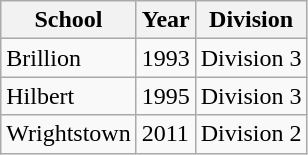<table class="wikitable">
<tr>
<th>School</th>
<th>Year</th>
<th>Division</th>
</tr>
<tr>
<td>Brillion</td>
<td>1993</td>
<td>Division 3</td>
</tr>
<tr>
<td>Hilbert</td>
<td>1995</td>
<td>Division 3</td>
</tr>
<tr>
<td>Wrightstown</td>
<td>2011</td>
<td>Division 2</td>
</tr>
</table>
